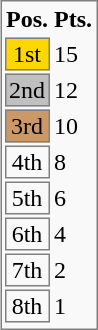<table style="float:right; background:#f9f9f9; border:1px solid gray;">
<tr>
<th style="width:25px;">Pos.</th>
<th style="width:25px;">Pts.</th>
</tr>
<tr>
<td style="text-align:center; background:gold; border:1px solid gray;">1st</td>
<td>15</td>
</tr>
<tr>
<td style="text-align:center; background:silver; border:1px solid gray;">2nd</td>
<td>12</td>
</tr>
<tr>
<td style="text-align:center; background:#c96; border:1px solid gray;">3rd</td>
<td>10</td>
</tr>
<tr>
<td style="text-align:center; border:1px solid gray;">4th</td>
<td>8</td>
</tr>
<tr>
<td style="text-align:center; border:1px solid gray;">5th</td>
<td>6</td>
</tr>
<tr>
<td style="text-align:center; border:1px solid gray;">6th</td>
<td>4</td>
</tr>
<tr>
<td style="text-align:center; border:1px solid gray;">7th</td>
<td>2</td>
</tr>
<tr>
<td style="text-align:center; border:1px solid gray;">8th</td>
<td>1</td>
</tr>
<tr>
</tr>
</table>
